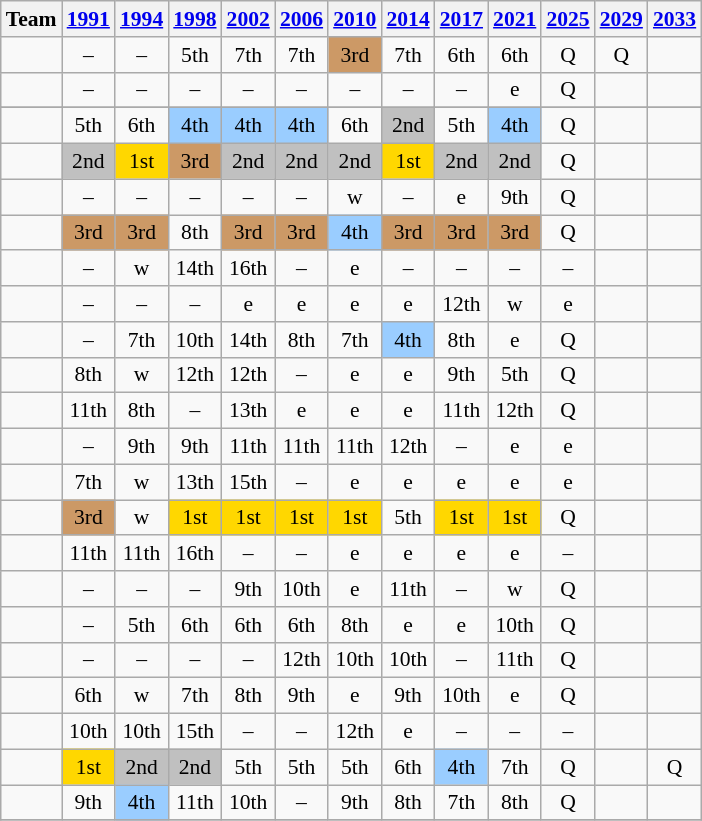<table class="wikitable sortable" style="font-size:90%; text-align:center">
<tr>
<th>Team</th>
<th><a href='#'>1991</a><br></th>
<th><a href='#'>1994</a><br></th>
<th><a href='#'>1998</a><br></th>
<th><a href='#'>2002</a><br></th>
<th><a href='#'>2006</a><br></th>
<th><a href='#'>2010</a><br></th>
<th><a href='#'>2014</a><br></th>
<th><a href='#'>2017</a><br></th>
<th><a href='#'>2021</a><br></th>
<th><a href='#'>2025</a><br></th>
<th><a href='#'>2029</a><br></th>
<th><a href='#'>2033</a><br></th>
</tr>
<tr>
<td align=left></td>
<td>–</td>
<td>–</td>
<td>5th</td>
<td>7th</td>
<td>7th</td>
<td bgcolor=#cc9966>3rd</td>
<td>7th</td>
<td>6th</td>
<td>6th</td>
<td>Q</td>
<td>Q</td>
<td></td>
</tr>
<tr>
<td align=left></td>
<td>–</td>
<td>–</td>
<td>–</td>
<td>–</td>
<td>–</td>
<td>–</td>
<td>–</td>
<td>–</td>
<td>e</td>
<td>Q</td>
<td></td>
<td></td>
</tr>
<tr>
</tr>
<tr>
<td align=left></td>
<td>5th</td>
<td>6th</td>
<td bgcolor=#9acdff>4th</td>
<td bgcolor=#9acdff>4th</td>
<td bgcolor=#9acdff>4th</td>
<td>6th</td>
<td bgcolor=silver>2nd</td>
<td>5th</td>
<td bgcolor=#9acdff>4th</td>
<td>Q</td>
<td></td>
<td></td>
</tr>
<tr>
<td align=left></td>
<td bgcolor=silver>2nd</td>
<td bgcolor=gold>1st</td>
<td bgcolor=#cc9966>3rd</td>
<td bgcolor=silver>2nd</td>
<td bgcolor=silver>2nd</td>
<td bgcolor=silver>2nd</td>
<td bgcolor=gold>1st</td>
<td bgcolor=silver>2nd</td>
<td bgcolor=silver>2nd</td>
<td>Q</td>
<td></td>
<td></td>
</tr>
<tr>
<td align=left></td>
<td>–</td>
<td>–</td>
<td>–</td>
<td>–</td>
<td>–</td>
<td>w</td>
<td>–</td>
<td>e</td>
<td>9th</td>
<td>Q</td>
<td></td>
<td></td>
</tr>
<tr>
<td align=left></td>
<td bgcolor=#cc9966>3rd</td>
<td bgcolor=#cc9966>3rd</td>
<td>8th</td>
<td bgcolor=#cc9966>3rd</td>
<td bgcolor=#cc9966>3rd</td>
<td bgcolor=#9acdff>4th</td>
<td bgcolor=#cc9966>3rd</td>
<td bgcolor=#cc9966>3rd</td>
<td bgcolor=#cc9966>3rd</td>
<td>Q</td>
<td></td>
<td></td>
</tr>
<tr>
<td align=left></td>
<td>–</td>
<td>w</td>
<td>14th</td>
<td>16th</td>
<td>–</td>
<td>e</td>
<td>–</td>
<td>–</td>
<td>–</td>
<td>–</td>
<td></td>
<td></td>
</tr>
<tr>
<td align=left></td>
<td>–</td>
<td>–</td>
<td>–</td>
<td>e</td>
<td>e</td>
<td>e</td>
<td>e</td>
<td>12th</td>
<td>w</td>
<td>e</td>
<td></td>
<td></td>
</tr>
<tr>
<td align=left></td>
<td>–</td>
<td>7th</td>
<td>10th</td>
<td>14th</td>
<td>8th</td>
<td>7th</td>
<td bgcolor=#9acdff>4th</td>
<td>8th</td>
<td>e</td>
<td>Q</td>
<td></td>
<td></td>
</tr>
<tr>
<td align=left></td>
<td>8th</td>
<td>w</td>
<td>12th</td>
<td>12th</td>
<td>–</td>
<td>e</td>
<td>e</td>
<td>9th</td>
<td>5th</td>
<td>Q</td>
<td></td>
<td></td>
</tr>
<tr>
<td align=left></td>
<td>11th</td>
<td>8th</td>
<td>–</td>
<td>13th</td>
<td>e</td>
<td>e</td>
<td>e</td>
<td>11th</td>
<td>12th</td>
<td>Q</td>
<td></td>
<td></td>
</tr>
<tr>
<td align=left></td>
<td>–</td>
<td>9th</td>
<td>9th</td>
<td>11th</td>
<td>11th</td>
<td>11th</td>
<td>12th</td>
<td>–</td>
<td>e</td>
<td>e</td>
<td></td>
<td></td>
</tr>
<tr>
<td align=left></td>
<td>7th</td>
<td>w</td>
<td>13th</td>
<td>15th</td>
<td>–</td>
<td>e</td>
<td>e</td>
<td>e</td>
<td>e</td>
<td>e</td>
<td></td>
<td></td>
</tr>
<tr>
<td align=left></td>
<td bgcolor=#cc9966>3rd</td>
<td>w</td>
<td bgcolor=gold>1st</td>
<td bgcolor=gold>1st</td>
<td bgcolor=gold>1st</td>
<td bgcolor=gold>1st</td>
<td>5th</td>
<td bgcolor=gold>1st</td>
<td bgcolor=gold>1st</td>
<td>Q</td>
<td></td>
<td></td>
</tr>
<tr>
<td align=left></td>
<td>11th</td>
<td>11th</td>
<td>16th</td>
<td>–</td>
<td>–</td>
<td>e</td>
<td>e</td>
<td>e</td>
<td>e</td>
<td>–</td>
<td></td>
<td></td>
</tr>
<tr>
<td align=left></td>
<td>–</td>
<td>–</td>
<td>–</td>
<td>9th</td>
<td>10th</td>
<td>e</td>
<td>11th</td>
<td>–</td>
<td>w</td>
<td>Q</td>
<td></td>
<td></td>
</tr>
<tr>
<td align=left></td>
<td>–</td>
<td>5th</td>
<td>6th</td>
<td>6th</td>
<td>6th</td>
<td>8th</td>
<td>e</td>
<td>e</td>
<td>10th</td>
<td>Q</td>
<td></td>
<td></td>
</tr>
<tr>
<td align=left></td>
<td>–</td>
<td>–</td>
<td>–</td>
<td>–</td>
<td>12th</td>
<td>10th</td>
<td>10th</td>
<td>–</td>
<td>11th</td>
<td>Q</td>
<td></td>
<td></td>
</tr>
<tr>
<td align=left></td>
<td>6th</td>
<td>w</td>
<td>7th</td>
<td>8th</td>
<td>9th</td>
<td>e</td>
<td>9th</td>
<td>10th</td>
<td>e</td>
<td>Q</td>
<td></td>
<td></td>
</tr>
<tr>
<td align=left></td>
<td>10th</td>
<td>10th</td>
<td>15th</td>
<td>–</td>
<td>–</td>
<td>12th</td>
<td>e</td>
<td>–</td>
<td>–</td>
<td>–</td>
<td></td>
<td></td>
</tr>
<tr>
<td align=left></td>
<td bgcolor=gold>1st</td>
<td bgcolor=silver>2nd</td>
<td bgcolor=silver>2nd</td>
<td>5th</td>
<td>5th</td>
<td>5th</td>
<td>6th</td>
<td bgcolor=#9acdff>4th</td>
<td>7th</td>
<td>Q</td>
<td></td>
<td>Q</td>
</tr>
<tr>
<td align=left></td>
<td>9th</td>
<td bgcolor=#9acdff>4th</td>
<td>11th</td>
<td>10th</td>
<td>–</td>
<td>9th</td>
<td>8th</td>
<td>7th</td>
<td>8th</td>
<td>Q</td>
<td></td>
<td></td>
</tr>
<tr>
</tr>
</table>
